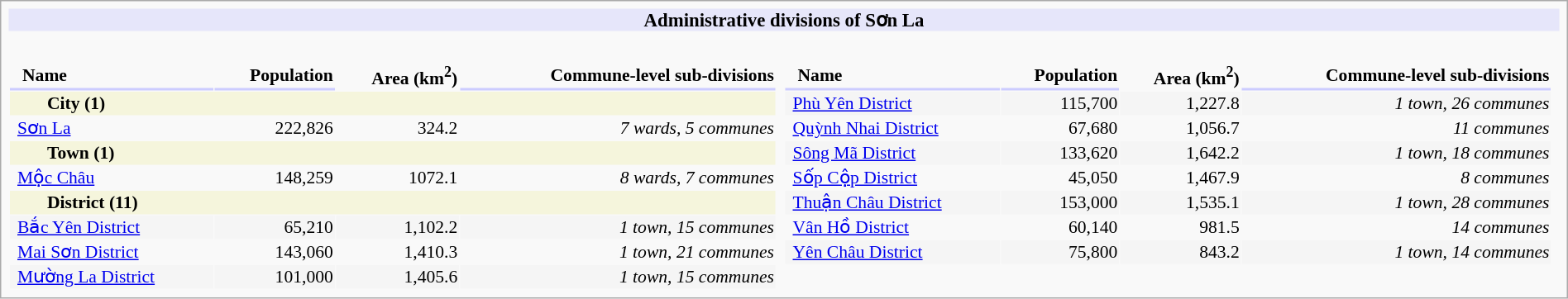<table cellpadding="0" cellspacing="6" width="100%" align="center" style="background: #f9f9f9; border: 1px #aaa solid; margin-top: 16px">
<tr>
<th colspan="3" style="background: #E6E6FA; font-size: 95%;">Administrative divisions of Sơn La</th>
</tr>
<tr>
<td width="50%" valign="top" style="background: #f9f9f9;"><br><table cellpadding="1" cellspacing="1" style="background: #f9f9f9; font-size: 90%; text-align: right;" width="100%">
<tr>
<th align="left" style="border-bottom: 2px solid #CCCCFF; padding-left: 10px; white-space:nowrap">Name</th>
<th style="border-bottom: 2px solid #CCCCFF;">Population</th>
<th>Area (km<sup>2</sup>)</th>
<th style="border-bottom: 2px solid #CCCCFF;">Commune-level sub-divisions</th>
</tr>
<tr>
<td colspan="4" align="left" style="background: #F5F5DC; padding-left: 30px;"><strong>City (1)</strong></td>
</tr>
<tr>
<td align="left" style="padding-left: 6px; white-space:nowrap"><a href='#'>Sơn La</a></td>
<td>222,826</td>
<td>324.2</td>
<td><em>7 wards, 5 communes</em></td>
</tr>
<tr>
<td colspan="4" align="left" style="background: #F5F5DC; padding-left: 30px;"><strong>Town (1)</strong></td>
</tr>
<tr>
<td align="left" style="padding-left: 6px; white-space:nowrap"><a href='#'>Mộc Châu</a></td>
<td>148,259</td>
<td>1072.1</td>
<td><em>8 wards, 7 communes</em></td>
</tr>
<tr>
<td colspan="4" align="left" style="background: #F5F5DC; padding-left: 30px;"><strong>District (11)</strong></td>
</tr>
<tr bgcolor="#F5F5F5">
<td align="left" style="padding-left: 6px; white-space:nowrap"><a href='#'>Bắc Yên District</a></td>
<td>65,210</td>
<td>1,102.2</td>
<td><em>1 town, 15 communes</em></td>
</tr>
<tr>
<td align="left" style="padding-left: 6px; white-space:nowrap"><a href='#'>Mai Sơn District</a></td>
<td>143,060</td>
<td>1,410.3</td>
<td><em>1 town, 21 communes</em></td>
</tr>
<tr bgcolor="#F5F5F5">
<td align="left" style="padding-left: 6px; white-space:nowrap"><a href='#'>Mường La District</a></td>
<td>101,000</td>
<td>1,405.6</td>
<td><em>1 town, 15 communes</em></td>
</tr>
</table>
</td>
<td width="50%" valign="top" style="background: #f9f9f9;"><br><table cellpadding="1" cellspacing="1" style="background: #f9f9f9; font-size: 90%; text-align: right;" width="100%">
<tr>
<th align="left" style="border-bottom: 2px solid #CCCCFF; padding-left: 10px; white-space:nowrap">Name</th>
<th style="border-bottom: 2px solid #CCCCFF;">Population</th>
<th>Area (km<sup>2</sup>)</th>
<th style="border-bottom: 2px solid #CCCCFF;">Commune-level sub-divisions</th>
</tr>
<tr bgcolor="#F5F5F5">
<td align="left" style="padding-left: 6px; white-space:nowrap"><a href='#'>Phù Yên District</a></td>
<td>115,700</td>
<td>1,227.8</td>
<td><em>1 town, 26 communes</em></td>
</tr>
<tr>
<td align="left" style="padding-left: 6px; white-space:nowrap"><a href='#'>Quỳnh Nhai District</a></td>
<td>67,680</td>
<td>1,056.7</td>
<td><em>11 communes</em></td>
</tr>
<tr bgcolor="#F5F5F5">
<td align="left" style="padding-left: 6px; white-space:nowrap"><a href='#'>Sông Mã District</a></td>
<td>133,620</td>
<td>1,642.2</td>
<td><em>1 town, 18 communes</em></td>
</tr>
<tr>
<td align="left" style="padding-left: 6px; white-space:nowrap"><a href='#'>Sốp Cộp District</a></td>
<td>45,050</td>
<td>1,467.9</td>
<td><em>8 communes</em></td>
</tr>
<tr bgcolor="#F5F5F5">
<td align="left" style="padding-left: 6px; white-space:nowrap"><a href='#'>Thuận Châu District</a></td>
<td>153,000</td>
<td>1,535.1</td>
<td><em>1 town, 28 communes</em></td>
</tr>
<tr>
<td align="left" style="padding-left: 6px; white-space:nowrap"><a href='#'>Vân Hồ District</a></td>
<td>60,140</td>
<td>981.5</td>
<td><em>14 communes</em></td>
</tr>
<tr bgcolor="#F5F5F5">
<td align="left" style="padding-left: 6px; white-space:nowrap"><a href='#'>Yên Châu District</a></td>
<td>75,800</td>
<td>843.2</td>
<td><em>1 town, 14 communes</em></td>
</tr>
</table>
</td>
<td valign="top" style="background: #f9f9f9; font-size: 90%"></td>
</tr>
</table>
